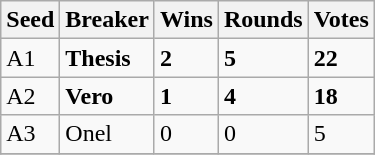<table class="wikitable">
<tr>
<th>Seed</th>
<th>Breaker</th>
<th>Wins</th>
<th>Rounds</th>
<th>Votes</th>
</tr>
<tr>
<td>A1</td>
<td> <strong>Thesis</strong></td>
<td><strong>2</strong></td>
<td><strong>5</strong></td>
<td><strong>22</strong></td>
</tr>
<tr>
<td>A2</td>
<td> <strong>Vero</strong></td>
<td><strong>1</strong></td>
<td><strong>4</strong></td>
<td><strong>18</strong></td>
</tr>
<tr>
<td>A3</td>
<td> Onel</td>
<td>0</td>
<td>0</td>
<td>5</td>
</tr>
<tr>
</tr>
</table>
